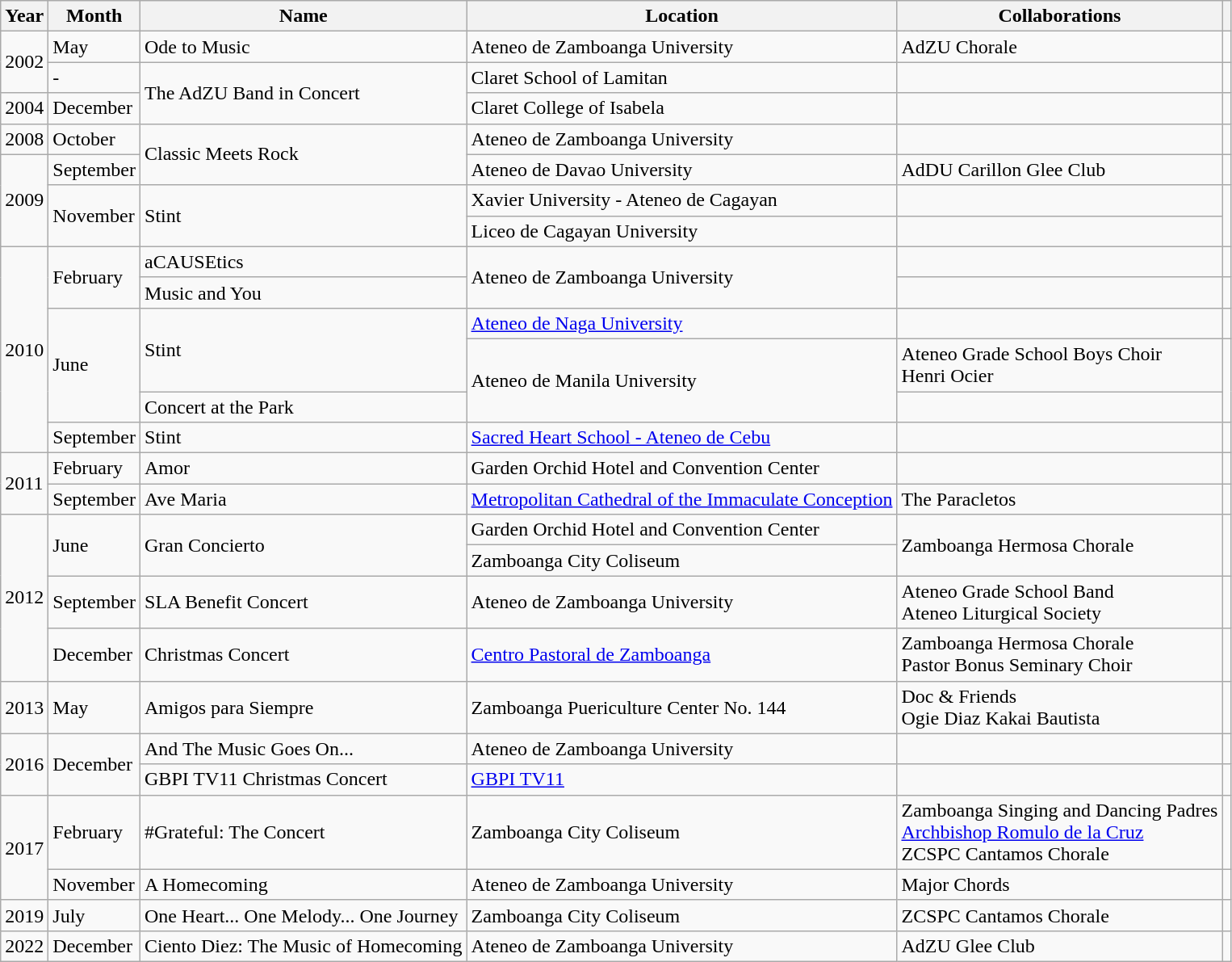<table class="wikitable">
<tr>
<th>Year</th>
<th>Month</th>
<th>Name</th>
<th>Location</th>
<th>Collaborations</th>
<th></th>
</tr>
<tr>
<td rowspan="2">2002</td>
<td>May</td>
<td>Ode to Music</td>
<td>Ateneo de Zamboanga University</td>
<td>AdZU Chorale</td>
<td></td>
</tr>
<tr>
<td>-</td>
<td rowspan="2">The AdZU Band in Concert</td>
<td>Claret School of Lamitan</td>
<td></td>
<td></td>
</tr>
<tr>
<td>2004</td>
<td>December</td>
<td>Claret College of Isabela</td>
<td></td>
<td></td>
</tr>
<tr>
<td>2008</td>
<td>October</td>
<td rowspan="2">Classic Meets Rock</td>
<td>Ateneo de Zamboanga University</td>
<td></td>
<td></td>
</tr>
<tr>
<td rowspan="3">2009</td>
<td>September</td>
<td>Ateneo de Davao University</td>
<td>AdDU Carillon Glee Club</td>
<td></td>
</tr>
<tr>
<td rowspan="2">November</td>
<td rowspan="2">Stint</td>
<td>Xavier University - Ateneo de Cagayan</td>
<td></td>
<td rowspan="2"></td>
</tr>
<tr>
<td>Liceo de Cagayan University</td>
<td></td>
</tr>
<tr>
<td rowspan="6">2010</td>
<td rowspan="2">February</td>
<td>aCAUSEtics</td>
<td rowspan="2">Ateneo de Zamboanga University</td>
<td></td>
<td></td>
</tr>
<tr>
<td>Music and You</td>
<td></td>
<td></td>
</tr>
<tr>
<td rowspan="3">June</td>
<td rowspan="2">Stint</td>
<td><a href='#'>Ateneo de Naga University</a></td>
<td></td>
<td></td>
</tr>
<tr>
<td rowspan="2">Ateneo de Manila University</td>
<td>Ateneo Grade School Boys Choir<br>Henri Ocier</td>
<td rowspan="2"></td>
</tr>
<tr>
<td>Concert at the Park</td>
<td></td>
</tr>
<tr>
<td>September</td>
<td>Stint</td>
<td><a href='#'>Sacred Heart School - Ateneo de Cebu</a></td>
<td></td>
<td></td>
</tr>
<tr>
<td rowspan="2">2011</td>
<td>February</td>
<td>Amor</td>
<td>Garden Orchid Hotel and Convention Center</td>
<td></td>
<td></td>
</tr>
<tr>
<td>September</td>
<td>Ave Maria</td>
<td><a href='#'>Metropolitan Cathedral of the Immaculate Conception</a></td>
<td>The Paracletos</td>
<td></td>
</tr>
<tr>
<td rowspan="4">2012</td>
<td rowspan="2">June</td>
<td rowspan="2">Gran Concierto</td>
<td>Garden Orchid Hotel and Convention Center</td>
<td rowspan="2">Zamboanga Hermosa Chorale</td>
<td rowspan="2"></td>
</tr>
<tr>
<td>Zamboanga City Coliseum</td>
</tr>
<tr>
<td>September</td>
<td>SLA Benefit Concert</td>
<td>Ateneo de Zamboanga University</td>
<td>Ateneo Grade School Band<br>Ateneo Liturgical Society</td>
<td></td>
</tr>
<tr>
<td>December</td>
<td>Christmas Concert</td>
<td><a href='#'>Centro Pastoral de Zamboanga</a></td>
<td>Zamboanga Hermosa Chorale<br>Pastor Bonus Seminary Choir</td>
<td></td>
</tr>
<tr>
<td>2013</td>
<td>May</td>
<td>Amigos para Siempre</td>
<td>Zamboanga Puericulture Center No. 144</td>
<td>Doc & Friends<br>Ogie Diaz
Kakai Bautista</td>
<td></td>
</tr>
<tr>
<td rowspan="2">2016</td>
<td rowspan="2">December</td>
<td>And The Music Goes On...</td>
<td>Ateneo de Zamboanga University</td>
<td></td>
<td></td>
</tr>
<tr>
<td>GBPI TV11 Christmas Concert</td>
<td><a href='#'>GBPI TV11</a></td>
<td></td>
<td></td>
</tr>
<tr>
<td rowspan="2">2017</td>
<td>February</td>
<td>#Grateful: The Concert</td>
<td>Zamboanga City Coliseum</td>
<td>Zamboanga Singing and Dancing Padres<br><a href='#'>Archbishop Romulo de la Cruz</a><br>ZCSPC Cantamos Chorale</td>
<td></td>
</tr>
<tr>
<td>November</td>
<td>A Homecoming</td>
<td>Ateneo de Zamboanga University</td>
<td>Major Chords</td>
<td></td>
</tr>
<tr>
<td>2019</td>
<td>July</td>
<td>One Heart... One Melody... One Journey</td>
<td>Zamboanga City Coliseum</td>
<td>ZCSPC Cantamos Chorale</td>
<td></td>
</tr>
<tr>
<td>2022</td>
<td>December</td>
<td>Ciento Diez: The Music of Homecoming</td>
<td>Ateneo de Zamboanga University</td>
<td>AdZU Glee Club</td>
<td></td>
</tr>
</table>
